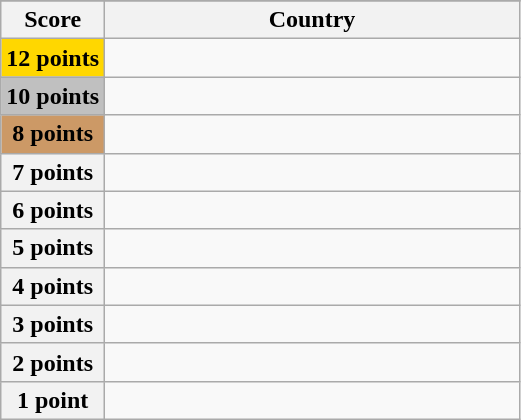<table class="wikitable">
<tr>
</tr>
<tr>
<th scope="col" width="20%">Score</th>
<th scope="col">Country</th>
</tr>
<tr>
<th scope="row" style="background:gold">12 points</th>
<td></td>
</tr>
<tr>
<th scope="row" style="background:silver">10 points</th>
<td></td>
</tr>
<tr>
<th scope="row" style="background:#CC9966">8 points</th>
<td></td>
</tr>
<tr>
<th scope="row">7 points</th>
<td></td>
</tr>
<tr>
<th scope="row">6 points</th>
<td></td>
</tr>
<tr>
<th scope="row">5 points</th>
<td></td>
</tr>
<tr>
<th scope="row">4 points</th>
<td></td>
</tr>
<tr>
<th scope="row">3 points</th>
<td></td>
</tr>
<tr>
<th scope="row">2 points</th>
<td></td>
</tr>
<tr>
<th scope="row">1 point</th>
<td></td>
</tr>
</table>
